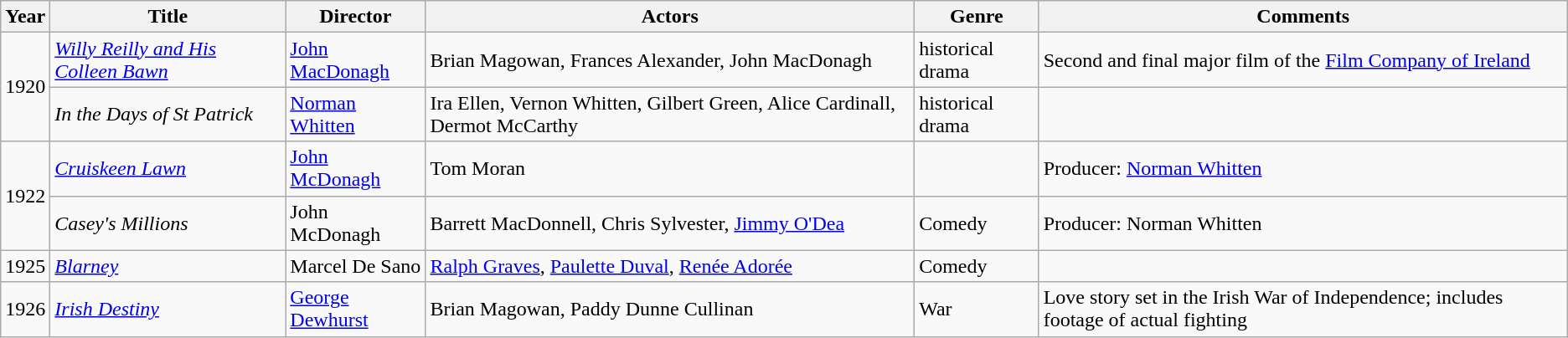<table class="wikitable">
<tr>
<th>Year</th>
<th>Title</th>
<th>Director</th>
<th>Actors</th>
<th>Genre</th>
<th>Comments</th>
</tr>
<tr>
<td rowspan = "2">1920</td>
<td><em><a href='#'>Willy Reilly and His Colleen Bawn</a></em></td>
<td><a href='#'>John MacDonagh</a></td>
<td>Brian Magowan, Frances Alexander, John MacDonagh</td>
<td>historical drama</td>
<td>Second and final major film of the <a href='#'>Film Company of Ireland</a></td>
</tr>
<tr>
<td><em>In the Days of St Patrick</em></td>
<td><a href='#'>Norman Whitten</a></td>
<td>Ira Ellen, Vernon Whitten, Gilbert Green, Alice Cardinall, Dermot McCarthy</td>
<td>historical drama</td>
<td></td>
</tr>
<tr>
<td rowspan = "2">1922</td>
<td><em><a href='#'>Cruiskeen Lawn</a></em></td>
<td><a href='#'>John McDonagh</a></td>
<td>Tom Moran</td>
<td></td>
<td>Producer: <a href='#'>Norman Whitten</a></td>
</tr>
<tr>
<td><em>Casey's Millions</em></td>
<td>John McDonagh</td>
<td>Barrett MacDonnell, Chris Sylvester, <a href='#'>Jimmy O'Dea</a></td>
<td>Comedy</td>
<td>Producer: Norman Whitten</td>
</tr>
<tr>
<td>1925</td>
<td><em><a href='#'>Blarney</a></em></td>
<td>Marcel De Sano</td>
<td><a href='#'>Ralph Graves</a>, <a href='#'>Paulette Duval</a>, <a href='#'>Renée Adorée</a></td>
<td>Comedy</td>
<td></td>
</tr>
<tr>
<td>1926</td>
<td><em><a href='#'>Irish Destiny</a></em></td>
<td><a href='#'>George Dewhurst</a></td>
<td>Brian Magowan, Paddy Dunne Cullinan</td>
<td>War</td>
<td>Love story set in the Irish War of Independence; includes footage of actual fighting</td>
</tr>
</table>
